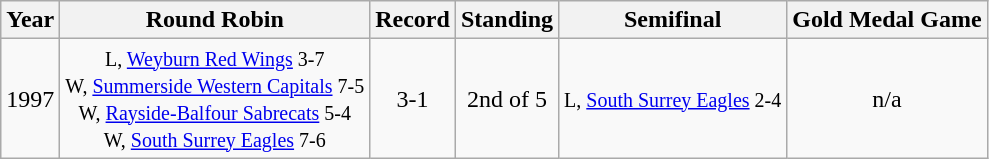<table class="wikitable" style="text-align:center;">
<tr>
<th>Year</th>
<th>Round Robin</th>
<th>Record</th>
<th>Standing</th>
<th>Semifinal</th>
<th>Gold Medal Game</th>
</tr>
<tr>
<td>1997</td>
<td><small>L, <a href='#'>Weyburn Red Wings</a> 3-7<br>W, <a href='#'>Summerside Western Capitals</a> 7-5<br>W, <a href='#'>Rayside-Balfour Sabrecats</a> 5-4<br>W, <a href='#'>South Surrey Eagles</a> 7-6</small></td>
<td>3-1</td>
<td>2nd of 5</td>
<td><small>L, <a href='#'>South Surrey Eagles</a> 2-4</small></td>
<td>n/a</td>
</tr>
</table>
